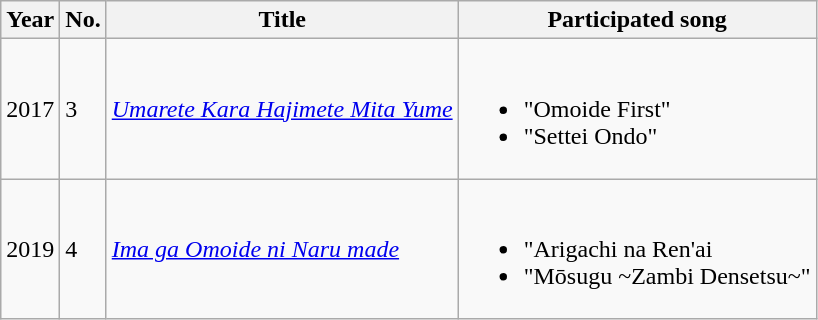<table class="wikitable sortable">
<tr>
<th>Year</th>
<th data-sort-type="number">No.</th>
<th>Title</th>
<th class="unsortable">Participated song</th>
</tr>
<tr>
<td>2017</td>
<td>3</td>
<td><em><a href='#'>Umarete Kara Hajimete Mita Yume</a></em></td>
<td><br><ul><li>"Omoide First"</li><li>"Settei Ondo"</li></ul></td>
</tr>
<tr>
<td>2019</td>
<td>4</td>
<td><em><a href='#'>Ima ga Omoide ni Naru made</a></em></td>
<td><br><ul><li>"Arigachi na Ren'ai</li><li>"Mōsugu ~Zambi Densetsu~"</li></ul></td>
</tr>
</table>
